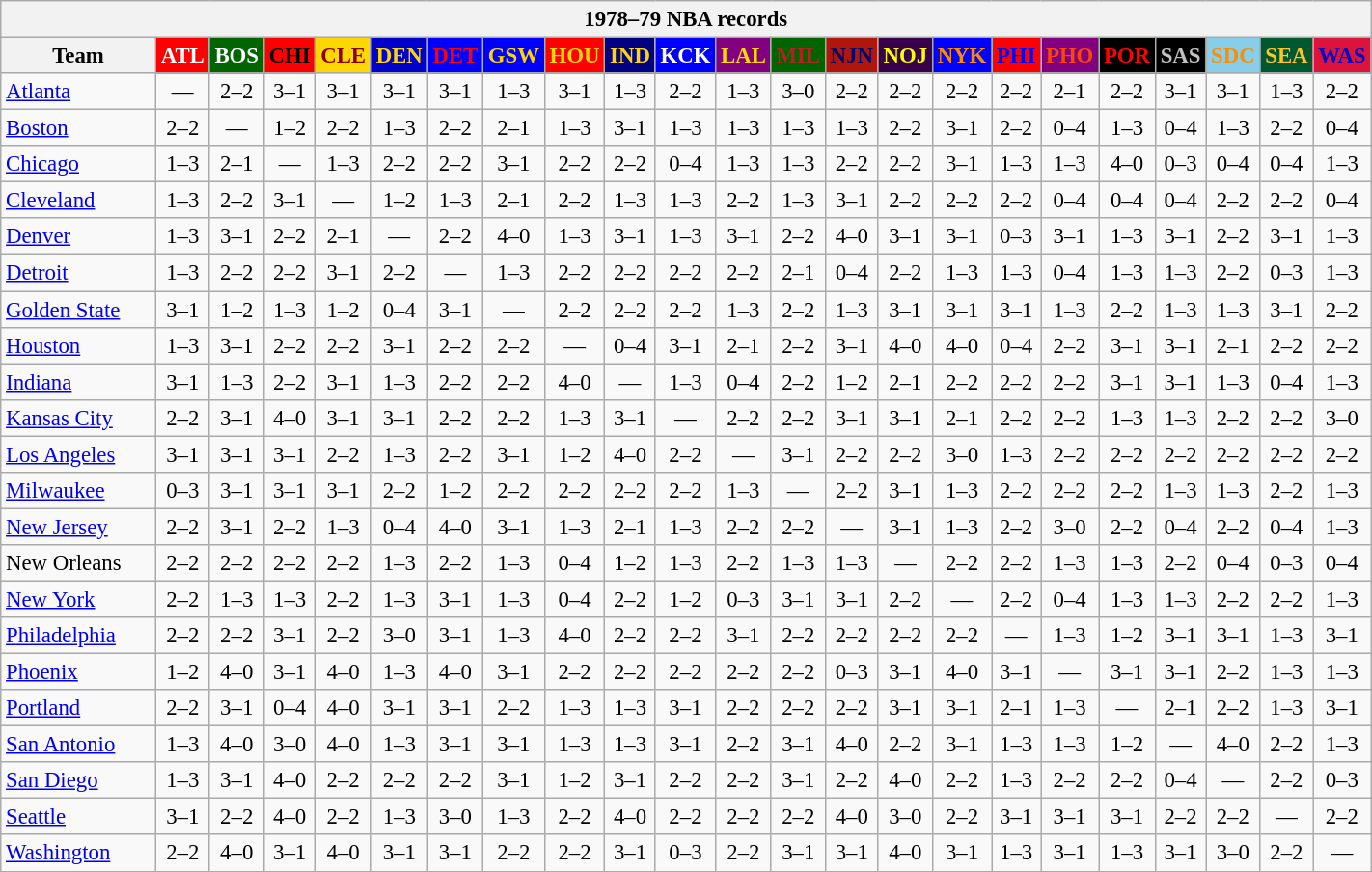<table class="wikitable" style="font-size:95%; text-align:center;">
<tr>
<th colspan=23>1978–79 NBA records</th>
</tr>
<tr>
<th width=100>Team</th>
<th style="background:#FF0000;color:#FFFFFF;width=35">ATL</th>
<th style="background:#006400;color:#FFFFFF;width=35">BOS</th>
<th style="background:#FF0000;color:#000000;width=35">CHI</th>
<th style="background:#FFD700;color:#8B0000;width=35">CLE</th>
<th style="background:#0000CD;color:#FFD700;width=35">DEN</th>
<th style="background:#0000FF;color:#FF0000;width=35">DET</th>
<th style="background:#0000FF;color:#FFD700;width=35">GSW</th>
<th style="background:#FF0000;color:#FFD700;width=35">HOU</th>
<th style="background:#000080;color:#FFD700;width=35">IND</th>
<th style="background:#0000FF;color:#FFFFFF;width=35">KCK</th>
<th style="background:#800080;color:#FFD700;width=35">LAL</th>
<th style="background:#006400;color:#B22222;width=35">MIL</th>
<th style="background:#B0170C;color:#00056D;width=35">NJN</th>
<th style="background:#36004A;color:#FFFF00;width=35">NOJ</th>
<th style="background:#0000FF;color:#FF8C00;width=35">NYK</th>
<th style="background:#FF0000;color:#0000FF;width=35">PHI</th>
<th style="background:#800080;color:#FF4500;width=35">PHO</th>
<th style="background:#000000;color:#FF0000;width=35">POR</th>
<th style="background:#000000;color:#C0C0C0;width=35">SAS</th>
<th style="background:#87CEEB;color:#FF8C00;width=35">SDC</th>
<th style="background:#005831;color:#FFC322;width=35">SEA</th>
<th style="background:#DC143C;color:#0000CD;width=35">WAS</th>
</tr>
<tr>
<td style="text-align:left;"><a href='#'>Atlanta</a></td>
<td>—</td>
<td>2–2</td>
<td>3–1</td>
<td>3–1</td>
<td>3–1</td>
<td>3–1</td>
<td>1–3</td>
<td>3–1</td>
<td>1–3</td>
<td>2–2</td>
<td>1–3</td>
<td>3–0</td>
<td>2–2</td>
<td>2–2</td>
<td>2–2</td>
<td>2–2</td>
<td>2–1</td>
<td>2–2</td>
<td>3–1</td>
<td>3–1</td>
<td>1–3</td>
<td>2–2</td>
</tr>
<tr>
<td style="text-align:left;"><a href='#'>Boston</a></td>
<td>2–2</td>
<td>—</td>
<td>1–2</td>
<td>2–2</td>
<td>1–3</td>
<td>2–2</td>
<td>2–1</td>
<td>1–3</td>
<td>3–1</td>
<td>1–3</td>
<td>1–3</td>
<td>1–3</td>
<td>1–3</td>
<td>2–2</td>
<td>3–1</td>
<td>2–2</td>
<td>0–4</td>
<td>1–3</td>
<td>0–4</td>
<td>1–3</td>
<td>2–2</td>
<td>0–4</td>
</tr>
<tr>
<td style="text-align:left;"><a href='#'>Chicago</a></td>
<td>1–3</td>
<td>2–1</td>
<td>—</td>
<td>1–3</td>
<td>2–2</td>
<td>2–2</td>
<td>3–1</td>
<td>2–2</td>
<td>2–2</td>
<td>0–4</td>
<td>1–3</td>
<td>1–3</td>
<td>2–2</td>
<td>2–2</td>
<td>3–1</td>
<td>1–3</td>
<td>1–3</td>
<td>4–0</td>
<td>0–3</td>
<td>0–4</td>
<td>0–4</td>
<td>1–3</td>
</tr>
<tr>
<td style="text-align:left;"><a href='#'>Cleveland</a></td>
<td>1–3</td>
<td>2–2</td>
<td>3–1</td>
<td>—</td>
<td>1–2</td>
<td>1–3</td>
<td>2–1</td>
<td>2–2</td>
<td>1–3</td>
<td>1–3</td>
<td>2–2</td>
<td>1–3</td>
<td>3–1</td>
<td>2–2</td>
<td>2–2</td>
<td>2–2</td>
<td>0–4</td>
<td>0–4</td>
<td>0–4</td>
<td>2–2</td>
<td>2–2</td>
<td>0–4</td>
</tr>
<tr>
<td style="text-align:left;"><a href='#'>Denver</a></td>
<td>1–3</td>
<td>3–1</td>
<td>2–2</td>
<td>2–1</td>
<td>—</td>
<td>2–2</td>
<td>4–0</td>
<td>1–3</td>
<td>3–1</td>
<td>1–3</td>
<td>3–1</td>
<td>2–2</td>
<td>4–0</td>
<td>3–1</td>
<td>3–1</td>
<td>0–3</td>
<td>3–1</td>
<td>1–3</td>
<td>3–1</td>
<td>2–2</td>
<td>3–1</td>
<td>1–3</td>
</tr>
<tr>
<td style="text-align:left;"><a href='#'>Detroit</a></td>
<td>1–3</td>
<td>2–2</td>
<td>2–2</td>
<td>3–1</td>
<td>2–2</td>
<td>—</td>
<td>1–3</td>
<td>2–2</td>
<td>2–2</td>
<td>2–2</td>
<td>2–2</td>
<td>2–1</td>
<td>0–4</td>
<td>2–2</td>
<td>1–3</td>
<td>1–3</td>
<td>0–4</td>
<td>1–3</td>
<td>1–3</td>
<td>2–2</td>
<td>0–3</td>
<td>1–3</td>
</tr>
<tr>
<td style="text-align:left;"><a href='#'>Golden State</a></td>
<td>3–1</td>
<td>1–2</td>
<td>1–3</td>
<td>1–2</td>
<td>0–4</td>
<td>3–1</td>
<td>—</td>
<td>2–2</td>
<td>2–2</td>
<td>2–2</td>
<td>1–3</td>
<td>2–2</td>
<td>1–3</td>
<td>3–1</td>
<td>3–1</td>
<td>3–1</td>
<td>1–3</td>
<td>2–2</td>
<td>1–3</td>
<td>1–3</td>
<td>3–1</td>
<td>2–2</td>
</tr>
<tr>
<td style="text-align:left;"><a href='#'>Houston</a></td>
<td>1–3</td>
<td>3–1</td>
<td>2–2</td>
<td>2–2</td>
<td>3–1</td>
<td>2–2</td>
<td>2–2</td>
<td>—</td>
<td>0–4</td>
<td>3–1</td>
<td>2–1</td>
<td>2–2</td>
<td>3–1</td>
<td>4–0</td>
<td>4–0</td>
<td>0–4</td>
<td>2–2</td>
<td>3–1</td>
<td>3–1</td>
<td>2–1</td>
<td>2–2</td>
<td>2–2</td>
</tr>
<tr>
<td style="text-align:left;"><a href='#'>Indiana</a></td>
<td>3–1</td>
<td>1–3</td>
<td>2–2</td>
<td>3–1</td>
<td>1–3</td>
<td>2–2</td>
<td>2–2</td>
<td>4–0</td>
<td>—</td>
<td>1–3</td>
<td>0–4</td>
<td>2–2</td>
<td>1–2</td>
<td>2–1</td>
<td>2–2</td>
<td>2–2</td>
<td>2–2</td>
<td>3–1</td>
<td>3–1</td>
<td>1–3</td>
<td>0–4</td>
<td>1–3</td>
</tr>
<tr>
<td style="text-align:left;"><a href='#'>Kansas City</a></td>
<td>2–2</td>
<td>3–1</td>
<td>4–0</td>
<td>3–1</td>
<td>3–1</td>
<td>2–2</td>
<td>2–2</td>
<td>1–3</td>
<td>3–1</td>
<td>—</td>
<td>2–2</td>
<td>2–2</td>
<td>3–1</td>
<td>3–1</td>
<td>2–1</td>
<td>2–2</td>
<td>2–2</td>
<td>1–3</td>
<td>1–3</td>
<td>2–2</td>
<td>2–2</td>
<td>3–0</td>
</tr>
<tr>
<td style="text-align:left;"><a href='#'>Los Angeles</a></td>
<td>3–1</td>
<td>3–1</td>
<td>3–1</td>
<td>2–2</td>
<td>1–3</td>
<td>2–2</td>
<td>3–1</td>
<td>1–2</td>
<td>4–0</td>
<td>2–2</td>
<td>—</td>
<td>3–1</td>
<td>2–2</td>
<td>2–2</td>
<td>3–0</td>
<td>1–3</td>
<td>2–2</td>
<td>2–2</td>
<td>2–2</td>
<td>2–2</td>
<td>2–2</td>
<td>2–2</td>
</tr>
<tr>
<td style="text-align:left;"><a href='#'>Milwaukee</a></td>
<td>0–3</td>
<td>3–1</td>
<td>3–1</td>
<td>3–1</td>
<td>2–2</td>
<td>1–2</td>
<td>2–2</td>
<td>2–2</td>
<td>2–2</td>
<td>2–2</td>
<td>1–3</td>
<td>—</td>
<td>2–2</td>
<td>3–1</td>
<td>1–3</td>
<td>2–2</td>
<td>2–2</td>
<td>2–2</td>
<td>1–3</td>
<td>1–3</td>
<td>2–2</td>
<td>1–3</td>
</tr>
<tr>
<td style="text-align:left;"><a href='#'>New Jersey</a></td>
<td>2–2</td>
<td>3–1</td>
<td>2–2</td>
<td>1–3</td>
<td>0–4</td>
<td>4–0</td>
<td>3–1</td>
<td>1–3</td>
<td>2–1</td>
<td>1–3</td>
<td>2–2</td>
<td>2–2</td>
<td>—</td>
<td>3–1</td>
<td>1–3</td>
<td>2–2</td>
<td>3–0</td>
<td>2–2</td>
<td>0–4</td>
<td>2–2</td>
<td>0–4</td>
<td>1–3</td>
</tr>
<tr>
<td style="text-align:left;">New Orleans</td>
<td>2–2</td>
<td>2–2</td>
<td>2–2</td>
<td>2–2</td>
<td>1–3</td>
<td>2–2</td>
<td>1–3</td>
<td>0–4</td>
<td>1–2</td>
<td>1–3</td>
<td>2–2</td>
<td>1–3</td>
<td>1–3</td>
<td>—</td>
<td>2–2</td>
<td>2–2</td>
<td>1–3</td>
<td>1–3</td>
<td>2–2</td>
<td>0–4</td>
<td>0–3</td>
<td>0–4</td>
</tr>
<tr>
<td style="text-align:left;"><a href='#'>New York</a></td>
<td>2–2</td>
<td>1–3</td>
<td>1–3</td>
<td>2–2</td>
<td>1–3</td>
<td>3–1</td>
<td>1–3</td>
<td>0–4</td>
<td>2–2</td>
<td>1–2</td>
<td>0–3</td>
<td>3–1</td>
<td>3–1</td>
<td>2–2</td>
<td>—</td>
<td>2–2</td>
<td>0–4</td>
<td>1–3</td>
<td>1–3</td>
<td>2–2</td>
<td>2–2</td>
<td>1–3</td>
</tr>
<tr>
<td style="text-align:left;"><a href='#'>Philadelphia</a></td>
<td>2–2</td>
<td>2–2</td>
<td>3–1</td>
<td>2–2</td>
<td>3–0</td>
<td>3–1</td>
<td>1–3</td>
<td>4–0</td>
<td>2–2</td>
<td>2–2</td>
<td>3–1</td>
<td>2–2</td>
<td>2–2</td>
<td>2–2</td>
<td>2–2</td>
<td>—</td>
<td>1–3</td>
<td>1–2</td>
<td>3–1</td>
<td>3–1</td>
<td>1–3</td>
<td>3–1</td>
</tr>
<tr>
<td style="text-align:left;"><a href='#'>Phoenix</a></td>
<td>1–2</td>
<td>4–0</td>
<td>3–1</td>
<td>4–0</td>
<td>1–3</td>
<td>4–0</td>
<td>3–1</td>
<td>2–2</td>
<td>2–2</td>
<td>2–2</td>
<td>2–2</td>
<td>2–2</td>
<td>0–3</td>
<td>3–1</td>
<td>4–0</td>
<td>3–1</td>
<td>—</td>
<td>3–1</td>
<td>3–1</td>
<td>2–2</td>
<td>1–3</td>
<td>1–3</td>
</tr>
<tr>
<td style="text-align:left;"><a href='#'>Portland</a></td>
<td>2–2</td>
<td>3–1</td>
<td>0–4</td>
<td>4–0</td>
<td>3–1</td>
<td>3–1</td>
<td>2–2</td>
<td>1–3</td>
<td>1–3</td>
<td>3–1</td>
<td>2–2</td>
<td>2–2</td>
<td>2–2</td>
<td>3–1</td>
<td>3–1</td>
<td>2–1</td>
<td>1–3</td>
<td>—</td>
<td>2–1</td>
<td>2–2</td>
<td>1–3</td>
<td>3–1</td>
</tr>
<tr>
<td style="text-align:left;"><a href='#'>San Antonio</a></td>
<td>1–3</td>
<td>4–0</td>
<td>3–0</td>
<td>4–0</td>
<td>1–3</td>
<td>3–1</td>
<td>3–1</td>
<td>1–3</td>
<td>1–3</td>
<td>3–1</td>
<td>2–2</td>
<td>3–1</td>
<td>4–0</td>
<td>2–2</td>
<td>3–1</td>
<td>1–3</td>
<td>1–3</td>
<td>1–2</td>
<td>—</td>
<td>4–0</td>
<td>2–2</td>
<td>1–3</td>
</tr>
<tr>
<td style="text-align:left;"><a href='#'>San Diego</a></td>
<td>1–3</td>
<td>3–1</td>
<td>4–0</td>
<td>2–2</td>
<td>2–2</td>
<td>2–2</td>
<td>3–1</td>
<td>1–2</td>
<td>3–1</td>
<td>2–2</td>
<td>2–2</td>
<td>3–1</td>
<td>2–2</td>
<td>4–0</td>
<td>2–2</td>
<td>1–3</td>
<td>2–2</td>
<td>2–2</td>
<td>0–4</td>
<td>—</td>
<td>2–2</td>
<td>0–3</td>
</tr>
<tr>
<td style="text-align:left;"><a href='#'>Seattle</a></td>
<td>3–1</td>
<td>2–2</td>
<td>4–0</td>
<td>2–2</td>
<td>1–3</td>
<td>3–0</td>
<td>1–3</td>
<td>2–2</td>
<td>4–0</td>
<td>2–2</td>
<td>2–2</td>
<td>2–2</td>
<td>4–0</td>
<td>3–0</td>
<td>2–2</td>
<td>3–1</td>
<td>3–1</td>
<td>3–1</td>
<td>2–2</td>
<td>2–2</td>
<td>—</td>
<td>2–2</td>
</tr>
<tr>
<td style="text-align:left;"><a href='#'>Washington</a></td>
<td>2–2</td>
<td>4–0</td>
<td>3–1</td>
<td>4–0</td>
<td>3–1</td>
<td>3–1</td>
<td>2–2</td>
<td>2–2</td>
<td>3–1</td>
<td>0–3</td>
<td>2–2</td>
<td>3–1</td>
<td>3–1</td>
<td>4–0</td>
<td>3–1</td>
<td>1–3</td>
<td>3–1</td>
<td>1–3</td>
<td>3–1</td>
<td>3–0</td>
<td>2–2</td>
<td>—</td>
</tr>
</table>
